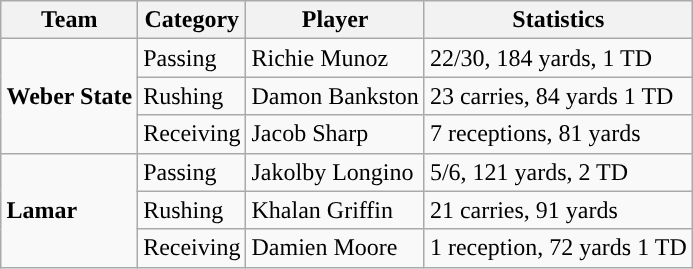<table class="wikitable" style="float: right;">
<tr>
<th>Team</th>
<th>Category</th>
<th>Player</th>
<th>Statistics</th>
</tr>
<tr>
<td rowspan=3><strong>Weber State</strong></td>
<td>Passing</td>
<td>Richie Munoz</td>
<td>22/30, 184 yards, 1 TD</td>
</tr>
<tr>
<td>Rushing</td>
<td>Damon Bankston</td>
<td>23 carries, 84 yards 1 TD</td>
</tr>
<tr>
<td>Receiving</td>
<td>Jacob Sharp</td>
<td>7 receptions, 81 yards</td>
</tr>
<tr>
<td rowspan=3><strong>Lamar</strong></td>
<td>Passing</td>
<td>Jakolby Longino</td>
<td>5/6, 121 yards, 2 TD</td>
</tr>
<tr>
<td>Rushing</td>
<td>Khalan Griffin</td>
<td>21 carries, 91 yards</td>
</tr>
<tr>
<td>Receiving</td>
<td>Damien Moore</td>
<td>1 reception, 72 yards 1 TD</td>
</tr>
</table>
